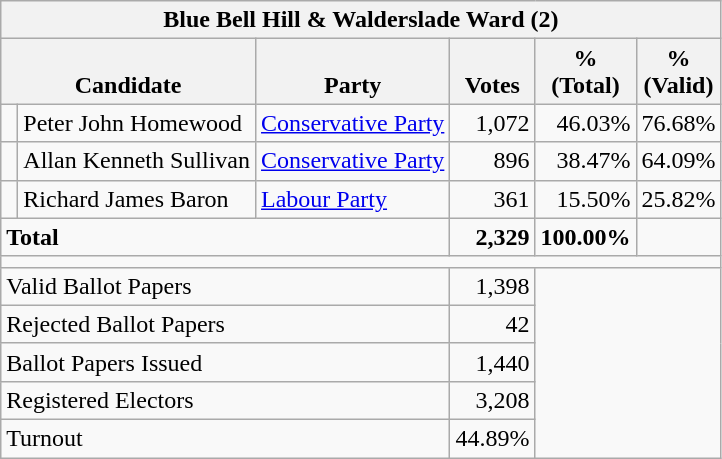<table class="wikitable" border="1" style="text-align:right; font-size:100%">
<tr>
<th align=center colspan=6>Blue Bell Hill & Walderslade Ward (2)</th>
</tr>
<tr>
<th valign=bottom align=left colspan=2>Candidate</th>
<th valign=bottom align=left>Party</th>
<th valign=bottom align=center>Votes</th>
<th align=center>%<br>(Total)</th>
<th align=center>%<br>(Valid)</th>
</tr>
<tr>
<td bgcolor=> </td>
<td align=left>Peter John Homewood</td>
<td align=left><a href='#'>Conservative Party</a></td>
<td>1,072</td>
<td>46.03%</td>
<td>76.68%</td>
</tr>
<tr>
<td bgcolor=> </td>
<td align=left>Allan Kenneth Sullivan</td>
<td align=left><a href='#'>Conservative Party</a></td>
<td>896</td>
<td>38.47%</td>
<td>64.09%</td>
</tr>
<tr>
<td bgcolor=> </td>
<td align=left>Richard James Baron</td>
<td align=left><a href='#'>Labour Party</a></td>
<td>361</td>
<td>15.50%</td>
<td>25.82%</td>
</tr>
<tr>
<td align=left colspan=3><strong>Total</strong></td>
<td><strong>2,329</strong></td>
<td><strong>100.00%</strong></td>
<td></td>
</tr>
<tr>
<td align=left colspan=6></td>
</tr>
<tr>
<td align=left colspan=3>Valid Ballot Papers</td>
<td>1,398</td>
<td colspan=2 rowspan=5></td>
</tr>
<tr>
<td align=left colspan=3>Rejected Ballot Papers</td>
<td>42</td>
</tr>
<tr>
<td align=left colspan=3>Ballot Papers Issued</td>
<td>1,440</td>
</tr>
<tr>
<td align=left colspan=3>Registered Electors</td>
<td>3,208</td>
</tr>
<tr>
<td align=left colspan=3>Turnout</td>
<td>44.89%</td>
</tr>
</table>
